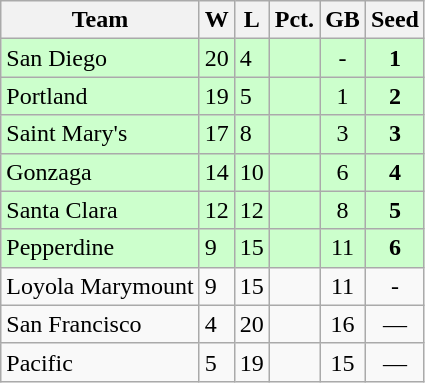<table class=wikitable>
<tr>
<th>Team</th>
<th>W</th>
<th>L</th>
<th>Pct.</th>
<th>GB</th>
<th>Seed</th>
</tr>
<tr bgcolor="#ccffcc">
<td>San Diego</td>
<td>20</td>
<td>4</td>
<td></td>
<td style="text-align:center;">-</td>
<td style="text-align:center;"><strong>1</strong></td>
</tr>
<tr bgcolor="#ccffcc">
<td>Portland</td>
<td>19</td>
<td>5</td>
<td></td>
<td style="text-align:center;">1</td>
<td style="text-align:center;"><strong>2</strong></td>
</tr>
<tr bgcolor="#ccffcc">
<td>Saint Mary's</td>
<td>17</td>
<td>8</td>
<td></td>
<td style="text-align:center;">3</td>
<td style="text-align:center;"><strong>3</strong></td>
</tr>
<tr bgcolor="#ccffcc">
<td>Gonzaga</td>
<td>14</td>
<td>10</td>
<td></td>
<td style="text-align:center;">6</td>
<td style="text-align:center;"><strong>4</strong></td>
</tr>
<tr bgcolor="#ccffcc">
<td>Santa Clara</td>
<td>12</td>
<td>12</td>
<td></td>
<td style="text-align:center;">8</td>
<td style="text-align:center;"><strong>5</strong></td>
</tr>
<tr bgcolor="#ccffcc">
<td>Pepperdine</td>
<td>9</td>
<td>15</td>
<td></td>
<td style="text-align:center;">11</td>
<td style="text-align:center;"><strong>6</strong></td>
</tr>
<tr>
<td>Loyola Marymount</td>
<td>9</td>
<td>15</td>
<td></td>
<td style="text-align:center;">11</td>
<td style="text-align:center;">-</td>
</tr>
<tr>
<td>San Francisco</td>
<td>4</td>
<td>20</td>
<td></td>
<td style="text-align:center;">16</td>
<td style="text-align:center;">—</td>
</tr>
<tr>
<td>Pacific</td>
<td>5</td>
<td>19</td>
<td></td>
<td style="text-align:center;">15</td>
<td style="text-align:center;">—</td>
</tr>
</table>
